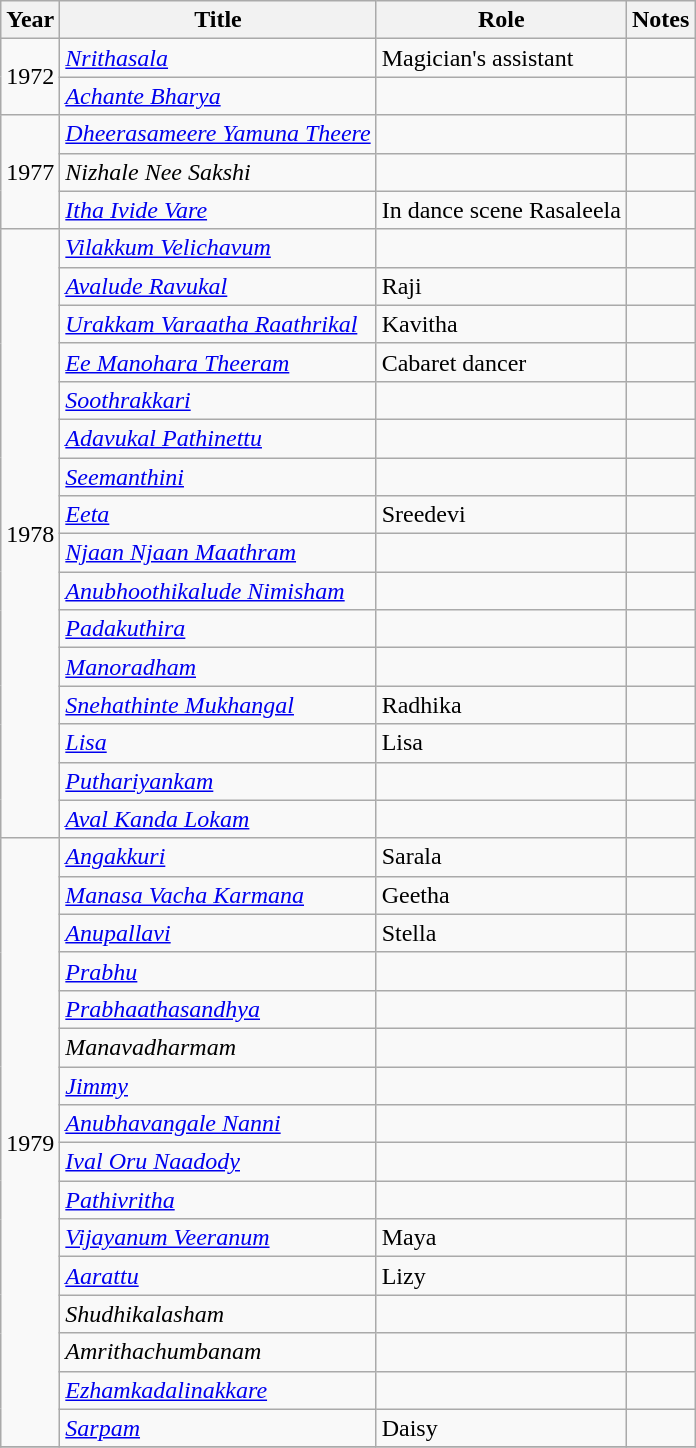<table class="wikitable sortable">
<tr>
<th>Year</th>
<th>Title</th>
<th>Role</th>
<th class="unsortable">Notes</th>
</tr>
<tr>
<td rowspan=2>1972</td>
<td><em><a href='#'>Nrithasala</a></em></td>
<td>Magician's assistant</td>
<td></td>
</tr>
<tr>
<td><em><a href='#'>Achante Bharya</a></em></td>
<td></td>
<td></td>
</tr>
<tr>
<td rowspan=3>1977</td>
<td><em><a href='#'>Dheerasameere Yamuna Theere</a></em></td>
<td></td>
<td></td>
</tr>
<tr>
<td><em>Nizhale Nee Sakshi</em></td>
<td></td>
<td></td>
</tr>
<tr>
<td><em><a href='#'>Itha Ivide Vare</a></em></td>
<td>In dance scene Rasaleela</td>
<td></td>
</tr>
<tr>
<td rowspan=16>1978</td>
<td><em><a href='#'>Vilakkum Velichavum</a></em></td>
<td></td>
<td></td>
</tr>
<tr>
<td><em><a href='#'>Avalude Ravukal</a></em></td>
<td>Raji</td>
<td></td>
</tr>
<tr>
<td><em><a href='#'>Urakkam Varaatha Raathrikal</a></em></td>
<td>Kavitha</td>
<td></td>
</tr>
<tr>
<td><em><a href='#'>Ee Manohara Theeram</a></em></td>
<td>Cabaret dancer</td>
<td></td>
</tr>
<tr>
<td><em><a href='#'>Soothrakkari</a></em></td>
<td></td>
<td></td>
</tr>
<tr>
<td><em><a href='#'>Adavukal Pathinettu</a></em></td>
<td></td>
<td></td>
</tr>
<tr>
<td><em><a href='#'>Seemanthini</a></em></td>
<td></td>
<td></td>
</tr>
<tr>
<td><em><a href='#'>Eeta</a></em></td>
<td>Sreedevi</td>
<td></td>
</tr>
<tr>
<td><em><a href='#'>Njaan Njaan Maathram</a></em></td>
<td></td>
<td></td>
</tr>
<tr>
<td><em><a href='#'>Anubhoothikalude Nimisham</a></em></td>
<td></td>
<td></td>
</tr>
<tr>
<td><em><a href='#'>Padakuthira</a></em></td>
<td></td>
<td></td>
</tr>
<tr>
<td><em><a href='#'>Manoradham</a></em></td>
<td></td>
<td></td>
</tr>
<tr>
<td><em><a href='#'>Snehathinte Mukhangal</a></em></td>
<td>Radhika</td>
<td></td>
</tr>
<tr>
<td><em><a href='#'>Lisa</a></em></td>
<td>Lisa</td>
<td></td>
</tr>
<tr>
<td><em><a href='#'>Puthariyankam</a></em></td>
<td></td>
<td></td>
</tr>
<tr>
<td><em><a href='#'>Aval Kanda Lokam</a></em></td>
<td></td>
<td></td>
</tr>
<tr>
<td rowspan=16>1979</td>
<td><em><a href='#'>Angakkuri</a></em></td>
<td>Sarala</td>
<td></td>
</tr>
<tr>
<td><em><a href='#'>Manasa Vacha Karmana</a></em></td>
<td>Geetha</td>
<td></td>
</tr>
<tr>
<td><em><a href='#'>Anupallavi</a></em></td>
<td>Stella</td>
<td></td>
</tr>
<tr>
<td><em><a href='#'>Prabhu</a></em></td>
<td></td>
<td></td>
</tr>
<tr>
<td><em><a href='#'>Prabhaathasandhya</a></em></td>
<td></td>
<td></td>
</tr>
<tr>
<td><em>Manavadharmam</em></td>
<td></td>
<td></td>
</tr>
<tr>
<td><em><a href='#'>Jimmy</a></em></td>
<td></td>
<td></td>
</tr>
<tr>
<td><em><a href='#'>Anubhavangale Nanni</a></em></td>
<td></td>
<td></td>
</tr>
<tr>
<td><em><a href='#'>Ival Oru Naadody</a></em></td>
<td></td>
<td></td>
</tr>
<tr>
<td><em><a href='#'>Pathivritha</a></em></td>
<td></td>
<td></td>
</tr>
<tr>
<td><em><a href='#'>Vijayanum Veeranum</a></em></td>
<td>Maya</td>
<td></td>
</tr>
<tr>
<td><em><a href='#'>Aarattu</a></em></td>
<td>Lizy</td>
<td></td>
</tr>
<tr>
<td><em>Shudhikalasham</em></td>
<td></td>
<td></td>
</tr>
<tr>
<td><em>Amrithachumbanam</em></td>
<td></td>
<td></td>
</tr>
<tr>
<td><em><a href='#'>Ezhamkadalinakkare</a></em></td>
<td></td>
<td></td>
</tr>
<tr>
<td><em><a href='#'>Sarpam</a></em></td>
<td>Daisy</td>
<td></td>
</tr>
<tr>
</tr>
</table>
